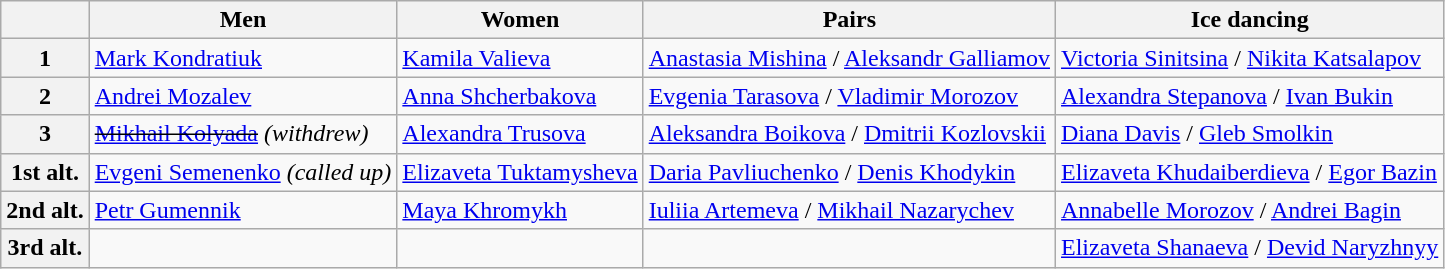<table class="wikitable">
<tr>
<th></th>
<th>Men</th>
<th>Women</th>
<th>Pairs</th>
<th>Ice dancing</th>
</tr>
<tr>
<th>1</th>
<td><a href='#'>Mark Kondratiuk</a></td>
<td><a href='#'>Kamila Valieva</a></td>
<td><a href='#'>Anastasia Mishina</a> / <a href='#'>Aleksandr Galliamov</a></td>
<td><a href='#'>Victoria Sinitsina</a> / <a href='#'>Nikita Katsalapov</a></td>
</tr>
<tr>
<th>2</th>
<td><a href='#'>Andrei Mozalev</a></td>
<td><a href='#'>Anna Shcherbakova</a></td>
<td><a href='#'>Evgenia Tarasova</a> / <a href='#'>Vladimir Morozov</a></td>
<td><a href='#'>Alexandra Stepanova</a> / <a href='#'>Ivan Bukin</a></td>
</tr>
<tr>
<th>3</th>
<td><s><a href='#'>Mikhail Kolyada</a></s> <em>(withdrew)</em></td>
<td><a href='#'>Alexandra Trusova</a></td>
<td><a href='#'>Aleksandra Boikova</a> / <a href='#'>Dmitrii Kozlovskii</a></td>
<td><a href='#'>Diana Davis</a> / <a href='#'>Gleb Smolkin</a></td>
</tr>
<tr>
<th>1st alt.</th>
<td><a href='#'>Evgeni Semenenko</a> <em>(called up)</em></td>
<td><a href='#'>Elizaveta Tuktamysheva</a></td>
<td><a href='#'>Daria Pavliuchenko</a> / <a href='#'>Denis Khodykin</a></td>
<td><a href='#'>Elizaveta Khudaiberdieva</a> / <a href='#'>Egor Bazin</a></td>
</tr>
<tr>
<th>2nd alt.</th>
<td><a href='#'>Petr Gumennik</a></td>
<td><a href='#'>Maya Khromykh</a></td>
<td><a href='#'>Iuliia Artemeva</a> / <a href='#'>Mikhail Nazarychev</a></td>
<td><a href='#'>Annabelle Morozov</a> / <a href='#'>Andrei Bagin</a></td>
</tr>
<tr>
<th>3rd alt.</th>
<td></td>
<td></td>
<td></td>
<td><a href='#'>Elizaveta Shanaeva</a> / <a href='#'>Devid Naryzhnyy</a></td>
</tr>
</table>
